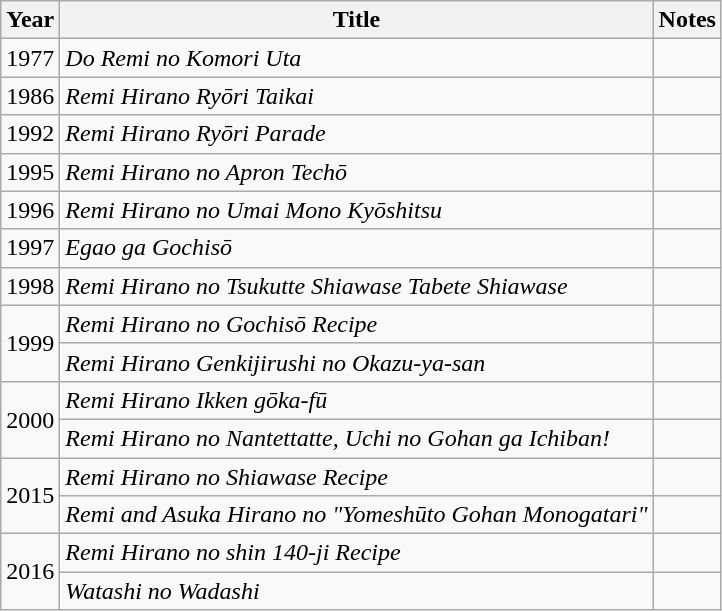<table class="wikitable">
<tr>
<th>Year</th>
<th>Title</th>
<th>Notes</th>
</tr>
<tr>
<td>1977</td>
<td><em>Do Remi no Komori Uta</em></td>
<td></td>
</tr>
<tr>
<td>1986</td>
<td><em>Remi Hirano Ryōri Taikai</em></td>
<td></td>
</tr>
<tr>
<td>1992</td>
<td><em>Remi Hirano Ryōri Parade</em></td>
<td></td>
</tr>
<tr>
<td>1995</td>
<td><em>Remi Hirano no Apron Techō</em></td>
<td></td>
</tr>
<tr>
<td>1996</td>
<td><em>Remi Hirano no Umai Mono Kyōshitsu</em></td>
<td></td>
</tr>
<tr>
<td>1997</td>
<td><em>Egao ga Gochisō</em></td>
<td></td>
</tr>
<tr>
<td>1998</td>
<td><em>Remi Hirano no Tsukutte Shiawase Tabete Shiawase</em></td>
<td></td>
</tr>
<tr>
<td rowspan="2">1999</td>
<td><em>Remi Hirano no Gochisō Recipe</em></td>
<td></td>
</tr>
<tr>
<td><em>Remi Hirano Genkijirushi no Okazu-ya-san</em></td>
<td></td>
</tr>
<tr>
<td rowspan="2">2000</td>
<td><em>Remi Hirano Ikken gōka-fū</em></td>
<td></td>
</tr>
<tr>
<td><em>Remi Hirano no Nantettatte, Uchi no Gohan ga Ichiban!</em></td>
<td></td>
</tr>
<tr>
<td rowspan="2">2015</td>
<td><em>Remi Hirano no Shiawase Recipe</em></td>
<td></td>
</tr>
<tr>
<td><em>Remi and Asuka Hirano no "Yomeshūto Gohan Monogatari"</em></td>
<td></td>
</tr>
<tr>
<td rowspan="2">2016</td>
<td><em>Remi Hirano no shin 140-ji Recipe</em></td>
<td></td>
</tr>
<tr>
<td><em>Watashi no Wadashi</em></td>
<td></td>
</tr>
</table>
